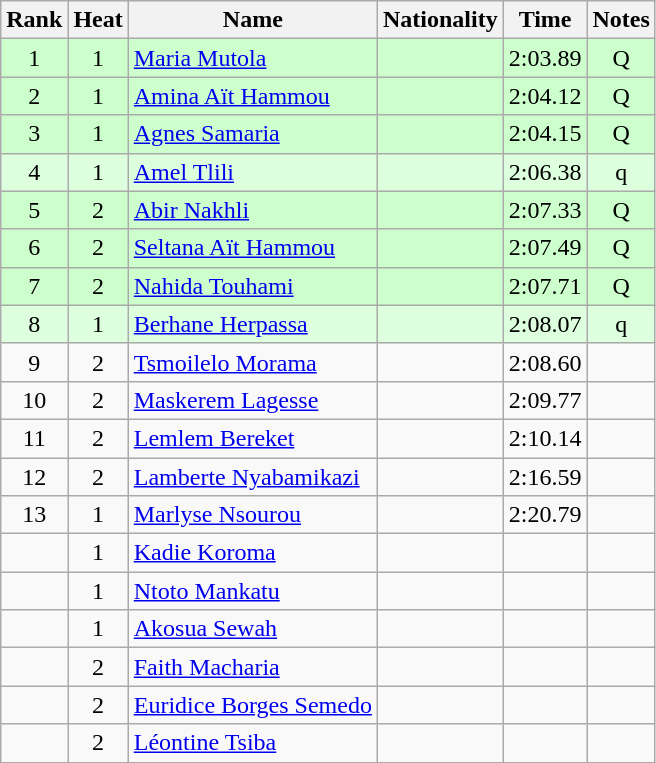<table class="wikitable sortable" style="text-align:center">
<tr>
<th>Rank</th>
<th>Heat</th>
<th>Name</th>
<th>Nationality</th>
<th>Time</th>
<th>Notes</th>
</tr>
<tr bgcolor=ccffcc>
<td>1</td>
<td>1</td>
<td align=left><a href='#'>Maria Mutola</a></td>
<td align=left></td>
<td>2:03.89</td>
<td>Q</td>
</tr>
<tr bgcolor=ccffcc>
<td>2</td>
<td>1</td>
<td align=left><a href='#'>Amina Aït Hammou</a></td>
<td align=left></td>
<td>2:04.12</td>
<td>Q</td>
</tr>
<tr bgcolor=ccffcc>
<td>3</td>
<td>1</td>
<td align=left><a href='#'>Agnes Samaria</a></td>
<td align=left></td>
<td>2:04.15</td>
<td>Q</td>
</tr>
<tr bgcolor=ddffdd>
<td>4</td>
<td>1</td>
<td align=left><a href='#'>Amel Tlili</a></td>
<td align=left></td>
<td>2:06.38</td>
<td>q</td>
</tr>
<tr bgcolor=ccffcc>
<td>5</td>
<td>2</td>
<td align=left><a href='#'>Abir Nakhli</a></td>
<td align=left></td>
<td>2:07.33</td>
<td>Q</td>
</tr>
<tr bgcolor=ccffcc>
<td>6</td>
<td>2</td>
<td align=left><a href='#'>Seltana Aït Hammou</a></td>
<td align=left></td>
<td>2:07.49</td>
<td>Q</td>
</tr>
<tr bgcolor=ccffcc>
<td>7</td>
<td>2</td>
<td align=left><a href='#'>Nahida Touhami</a></td>
<td align=left></td>
<td>2:07.71</td>
<td>Q</td>
</tr>
<tr bgcolor=ddffdd>
<td>8</td>
<td>1</td>
<td align=left><a href='#'>Berhane Herpassa</a></td>
<td align=left></td>
<td>2:08.07</td>
<td>q</td>
</tr>
<tr>
<td>9</td>
<td>2</td>
<td align=left><a href='#'>Tsmoilelo Morama</a></td>
<td align=left></td>
<td>2:08.60</td>
<td></td>
</tr>
<tr>
<td>10</td>
<td>2</td>
<td align=left><a href='#'>Maskerem Lagesse</a></td>
<td align=left></td>
<td>2:09.77</td>
<td></td>
</tr>
<tr>
<td>11</td>
<td>2</td>
<td align=left><a href='#'>Lemlem Bereket</a></td>
<td align=left></td>
<td>2:10.14</td>
<td></td>
</tr>
<tr>
<td>12</td>
<td>2</td>
<td align=left><a href='#'>Lamberte Nyabamikazi</a></td>
<td align=left></td>
<td>2:16.59</td>
<td></td>
</tr>
<tr>
<td>13</td>
<td>1</td>
<td align=left><a href='#'>Marlyse Nsourou</a></td>
<td align=left></td>
<td>2:20.79</td>
<td></td>
</tr>
<tr>
<td></td>
<td>1</td>
<td align=left><a href='#'>Kadie Koroma</a></td>
<td align=left></td>
<td></td>
<td></td>
</tr>
<tr>
<td></td>
<td>1</td>
<td align=left><a href='#'>Ntoto Mankatu</a></td>
<td align=left></td>
<td></td>
<td></td>
</tr>
<tr>
<td></td>
<td>1</td>
<td align=left><a href='#'>Akosua Sewah</a></td>
<td align=left></td>
<td></td>
<td></td>
</tr>
<tr>
<td></td>
<td>2</td>
<td align=left><a href='#'>Faith Macharia</a></td>
<td align=left></td>
<td></td>
<td></td>
</tr>
<tr>
<td></td>
<td>2</td>
<td align=left><a href='#'>Euridice Borges Semedo</a></td>
<td align=left></td>
<td></td>
<td></td>
</tr>
<tr>
<td></td>
<td>2</td>
<td align=left><a href='#'>Léontine Tsiba</a></td>
<td align=left></td>
<td></td>
<td></td>
</tr>
</table>
